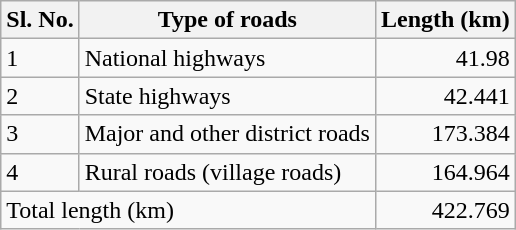<table class="wikitable">
<tr valign="bottom">
<th>Sl. No.</th>
<th>Type of roads</th>
<th>Length (km)</th>
</tr>
<tr valign="bottom">
<td Height="12.75">1</td>
<td>National highways</td>
<td align="right">41.98</td>
</tr>
<tr valign="bottom">
<td Height="12.75">2</td>
<td>State highways</td>
<td align="right">42.441</td>
</tr>
<tr valign="bottom">
<td Height="12.75">3</td>
<td>Major and other district roads</td>
<td align="right">173.384</td>
</tr>
<tr valign="bottom">
<td Height="12.75">4</td>
<td>Rural roads (village roads)</td>
<td align="right">164.964</td>
</tr>
<tr valign="bottom">
<td colspan="2">Total length (km)</td>
<td align="right">422.769</td>
</tr>
</table>
